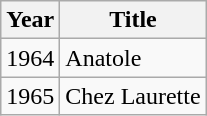<table class="wikitable">
<tr>
<th>Year</th>
<th>Title</th>
</tr>
<tr>
<td>1964</td>
<td>Anatole</td>
</tr>
<tr>
<td>1965</td>
<td>Chez Laurette</td>
</tr>
</table>
